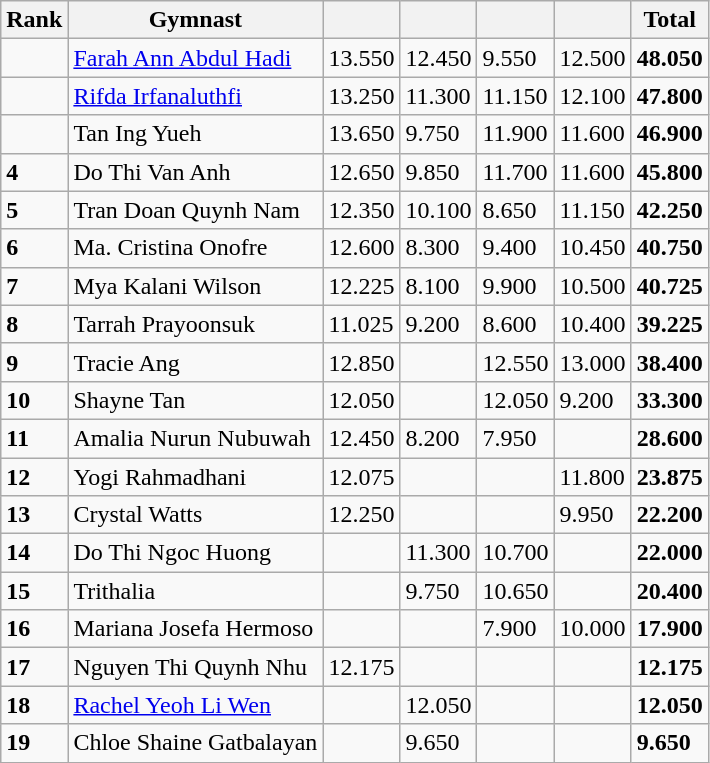<table class="wikitable sortable">
<tr>
<th scope="col">Rank</th>
<th scope="col">Gymnast</th>
<th scope="col"></th>
<th scope="col"></th>
<th scope="col"></th>
<th scope="col"></th>
<th scope="col">Total</th>
</tr>
<tr>
<td scope="row"><strong></strong></td>
<td> <a href='#'>Farah Ann Abdul Hadi</a></td>
<td>13.550</td>
<td>12.450</td>
<td>9.550</td>
<td>12.500</td>
<td><strong>48.050</strong></td>
</tr>
<tr>
<td scope="row"><strong></strong></td>
<td> <a href='#'>Rifda Irfanaluthfi</a></td>
<td>13.250</td>
<td>11.300</td>
<td>11.150</td>
<td>12.100</td>
<td><strong>47.800</strong></td>
</tr>
<tr>
<td scope="row"><strong></strong></td>
<td> Tan Ing Yueh</td>
<td>13.650</td>
<td>9.750</td>
<td>11.900</td>
<td>11.600</td>
<td><strong>46.900</strong></td>
</tr>
<tr>
<td scope="row"><strong>4</strong></td>
<td> Do Thi Van Anh</td>
<td>12.650</td>
<td>9.850</td>
<td>11.700</td>
<td>11.600</td>
<td><strong>45.800</strong></td>
</tr>
<tr>
<td scope="row"><strong>5</strong></td>
<td> Tran Doan Quynh Nam</td>
<td>12.350</td>
<td>10.100</td>
<td>8.650</td>
<td>11.150</td>
<td><strong>42.250</strong></td>
</tr>
<tr>
<td scope="row"><strong>6</strong></td>
<td> Ma. Cristina Onofre</td>
<td>12.600</td>
<td>8.300</td>
<td>9.400</td>
<td>10.450</td>
<td><strong>40.750</strong></td>
</tr>
<tr>
<td scope="row"><strong>7</strong></td>
<td> Mya Kalani Wilson</td>
<td>12.225</td>
<td>8.100</td>
<td>9.900</td>
<td>10.500</td>
<td><strong>40.725</strong></td>
</tr>
<tr>
<td scope="row"><strong>8</strong></td>
<td> Tarrah Prayoonsuk</td>
<td>11.025</td>
<td>9.200</td>
<td>8.600</td>
<td>10.400</td>
<td><strong>39.225</strong></td>
</tr>
<tr>
<td scope="row"><strong>9</strong></td>
<td> Tracie Ang</td>
<td>12.850</td>
<td></td>
<td>12.550</td>
<td>13.000</td>
<td><strong>38.400</strong></td>
</tr>
<tr>
<td scope="row"><strong>10</strong></td>
<td> Shayne Tan</td>
<td>12.050</td>
<td></td>
<td>12.050</td>
<td>9.200</td>
<td><strong>33.300</strong></td>
</tr>
<tr>
<td scope="row"><strong>11</strong></td>
<td> Amalia Nurun Nubuwah</td>
<td>12.450</td>
<td>8.200</td>
<td>7.950</td>
<td></td>
<td><strong>28.600</strong></td>
</tr>
<tr>
<td scope="row"><strong>12</strong></td>
<td> Yogi Rahmadhani</td>
<td>12.075</td>
<td></td>
<td></td>
<td>11.800</td>
<td><strong>23.875</strong></td>
</tr>
<tr>
<td scope="row"><strong>13</strong></td>
<td> Crystal Watts</td>
<td>12.250</td>
<td></td>
<td></td>
<td>9.950</td>
<td><strong>22.200</strong></td>
</tr>
<tr>
<td scope="row"><strong>14</strong></td>
<td> Do Thi Ngoc Huong</td>
<td></td>
<td>11.300</td>
<td>10.700</td>
<td></td>
<td><strong>22.000</strong></td>
</tr>
<tr>
<td scope="row"><strong>15</strong></td>
<td> Trithalia</td>
<td></td>
<td>9.750</td>
<td>10.650</td>
<td></td>
<td><strong>20.400</strong></td>
</tr>
<tr>
<td scope="row"><strong>16</strong></td>
<td> Mariana Josefa Hermoso</td>
<td></td>
<td></td>
<td>7.900</td>
<td>10.000</td>
<td><strong>17.900</strong></td>
</tr>
<tr>
<td scope="row"><strong>17</strong></td>
<td> Nguyen Thi Quynh Nhu</td>
<td>12.175</td>
<td></td>
<td></td>
<td></td>
<td><strong>12.175</strong></td>
</tr>
<tr>
<td scope="row"><strong>18</strong></td>
<td> <a href='#'>Rachel Yeoh Li Wen</a></td>
<td></td>
<td>12.050</td>
<td></td>
<td></td>
<td><strong>12.050</strong></td>
</tr>
<tr>
<td scope="row"><strong>19</strong></td>
<td> Chloe Shaine Gatbalayan</td>
<td></td>
<td>9.650</td>
<td></td>
<td></td>
<td><strong>9.650</strong></td>
</tr>
</table>
